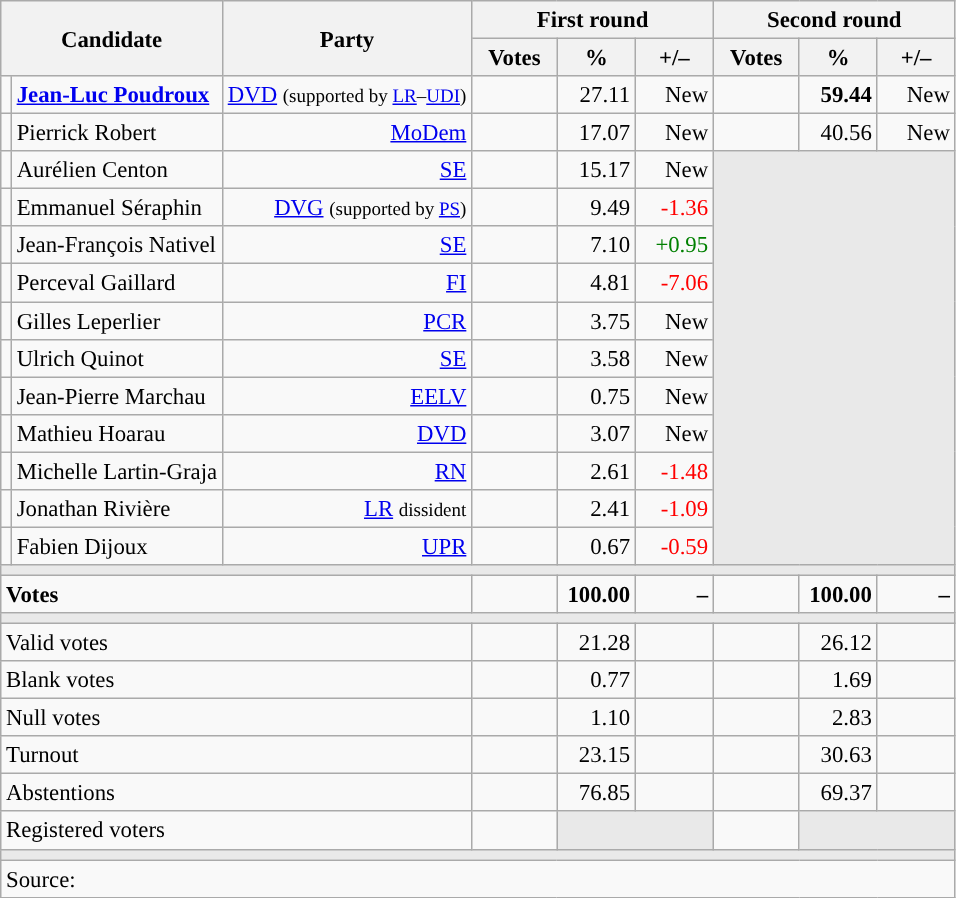<table class="wikitable" style="text-align:right;font-size:95%;">
<tr>
<th rowspan="2" colspan="2">Candidate</th>
<th rowspan="2">Party</th>
<th colspan="3">First round</th>
<th colspan="3">Second round</th>
</tr>
<tr>
<th style="width:50px;">Votes</th>
<th style="width:45px;">%</th>
<th style="width:45px;">+/–</th>
<th style="width:50px;">Votes</th>
<th style="width:45px;">%</th>
<th style="width:45px;">+/–</th>
</tr>
<tr>
<td style="background:"></td>
<td style="text-align:left;"><strong><a href='#'>Jean-Luc Poudroux</a></strong></td>
<td><a href='#'>DVD</a> <small>(supported by <a href='#'>LR</a>–<a href='#'>UDI</a>)</small></td>
<td></td>
<td>27.11</td>
<td>New</td>
<td><strong></strong></td>
<td><strong>59.44</strong></td>
<td>New</td>
</tr>
<tr>
<td style="background:"></td>
<td style="text-align:left;">Pierrick Robert</td>
<td><a href='#'>MoDem</a></td>
<td></td>
<td>17.07</td>
<td>New</td>
<td></td>
<td>40.56</td>
<td>New</td>
</tr>
<tr>
<td style="background:"></td>
<td style="text-align:left;">Aurélien Centon</td>
<td><a href='#'>SE</a></td>
<td></td>
<td>15.17</td>
<td>New</td>
<td colspan="3" rowspan="11" style="background:#E9E9E9;"></td>
</tr>
<tr>
<td style="background:"></td>
<td style="text-align:left;">Emmanuel Séraphin</td>
<td><a href='#'>DVG</a> <small>(supported by <a href='#'>PS</a>)</small></td>
<td></td>
<td>9.49</td>
<td style="color:red;">-1.36</td>
</tr>
<tr>
<td style="background:"></td>
<td style="text-align:left;">Jean-François Nativel</td>
<td><a href='#'>SE</a></td>
<td></td>
<td>7.10</td>
<td style="color:green;">+0.95</td>
</tr>
<tr>
<td style="background:"></td>
<td style="text-align:left;">Perceval Gaillard</td>
<td><a href='#'>FI</a></td>
<td></td>
<td>4.81</td>
<td style="color:red;">-7.06</td>
</tr>
<tr>
<td style="background:"></td>
<td style="text-align:left;">Gilles Leperlier</td>
<td><a href='#'>PCR</a></td>
<td></td>
<td>3.75</td>
<td>New</td>
</tr>
<tr>
<td style="background:"></td>
<td style="text-align:left;">Ulrich Quinot</td>
<td><a href='#'>SE</a></td>
<td></td>
<td>3.58</td>
<td>New</td>
</tr>
<tr>
<td style="background:"></td>
<td style="text-align:left;">Jean-Pierre Marchau</td>
<td><a href='#'>EELV</a></td>
<td></td>
<td>0.75</td>
<td>New</td>
</tr>
<tr>
<td style="background:"></td>
<td style="text-align:left;">Mathieu Hoarau</td>
<td><a href='#'>DVD</a></td>
<td></td>
<td>3.07</td>
<td>New</td>
</tr>
<tr>
<td style="background:"></td>
<td style="text-align:left;">Michelle Lartin-Graja</td>
<td><a href='#'>RN</a></td>
<td></td>
<td>2.61</td>
<td style="color:red;">-1.48</td>
</tr>
<tr>
<td style="background:"></td>
<td style="text-align:left;">Jonathan Rivière</td>
<td><a href='#'>LR</a> <small>dissident</small></td>
<td></td>
<td>2.41</td>
<td style="color:red;">-1.09</td>
</tr>
<tr>
<td style="background:"></td>
<td style="text-align:left;">Fabien Dijoux</td>
<td><a href='#'>UPR</a></td>
<td></td>
<td>0.67</td>
<td style="color:red;">-0.59</td>
</tr>
<tr>
<td colspan="9" style="background:#E9E9E9;"></td>
</tr>
<tr style="font-weight:bold;">
<td colspan="3" style="text-align:left;">Votes</td>
<td></td>
<td>100.00</td>
<td>–</td>
<td></td>
<td>100.00</td>
<td>–</td>
</tr>
<tr>
<td colspan="9" style="background:#E9E9E9;"></td>
</tr>
<tr>
<td colspan="3" style="text-align:left;">Valid votes</td>
<td></td>
<td>21.28</td>
<td></td>
<td></td>
<td>26.12</td>
<td></td>
</tr>
<tr>
<td colspan="3" style="text-align:left;">Blank votes</td>
<td></td>
<td>0.77</td>
<td></td>
<td></td>
<td>1.69</td>
<td></td>
</tr>
<tr>
<td colspan="3" style="text-align:left;">Null votes</td>
<td></td>
<td>1.10</td>
<td></td>
<td></td>
<td>2.83</td>
<td></td>
</tr>
<tr>
<td colspan="3" style="text-align:left;">Turnout</td>
<td></td>
<td>23.15</td>
<td></td>
<td></td>
<td>30.63</td>
<td></td>
</tr>
<tr>
<td colspan="3" style="text-align:left;">Abstentions</td>
<td></td>
<td>76.85</td>
<td></td>
<td></td>
<td>69.37</td>
<td></td>
</tr>
<tr>
<td colspan="3" style="text-align:left;">Registered voters</td>
<td></td>
<td colspan="2" style="background:#E9E9E9;"></td>
<td></td>
<td colspan="2" style="background:#E9E9E9;"></td>
</tr>
<tr>
<td colspan="9" style="background:#E9E9E9;"></td>
</tr>
<tr>
<td colspan="9" style="text-align:left;">Source: </td>
</tr>
</table>
